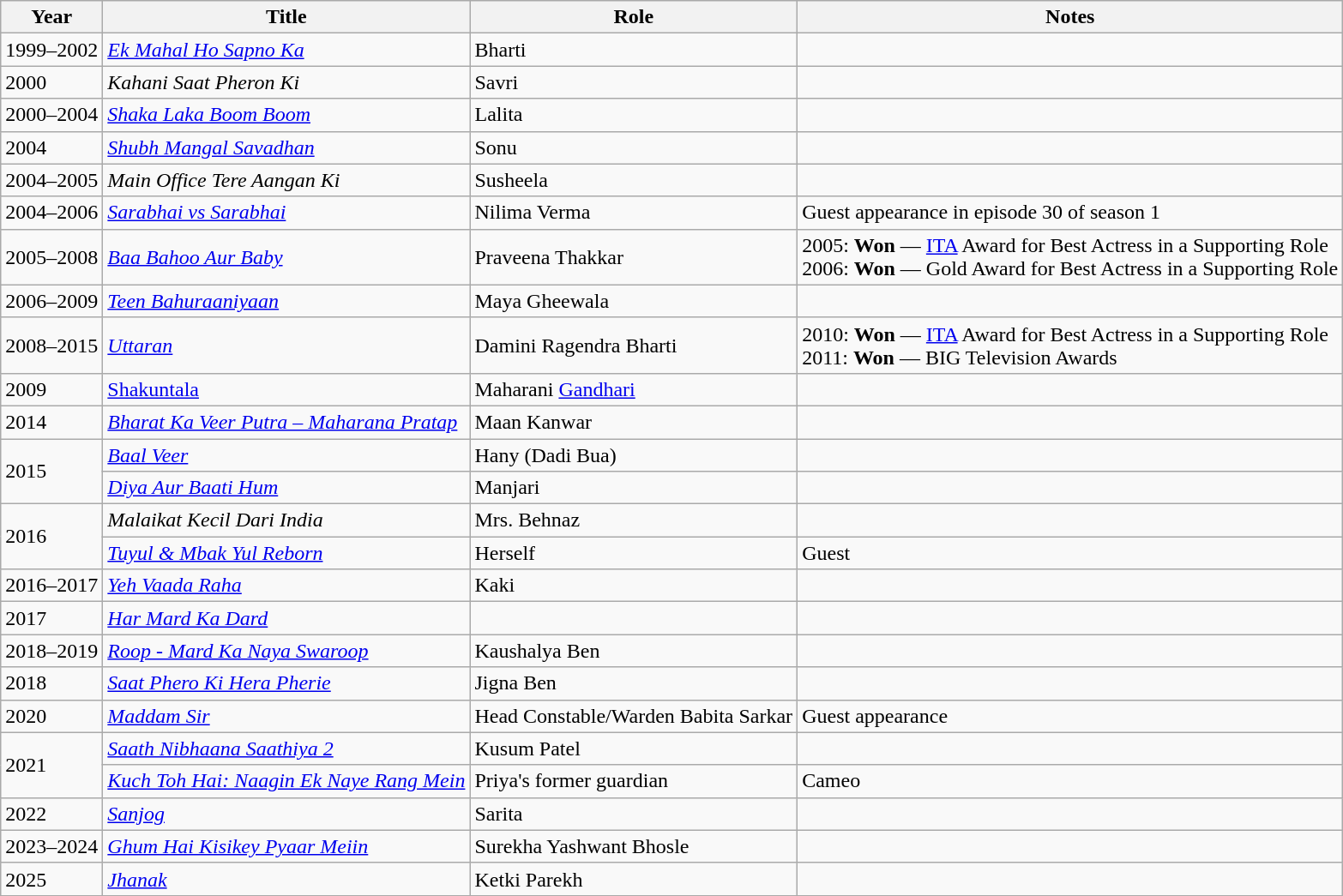<table class="wikitable sortable">
<tr>
<th>Year</th>
<th>Title</th>
<th>Role</th>
<th>Notes</th>
</tr>
<tr>
<td>1999–2002</td>
<td><em><a href='#'>Ek Mahal Ho Sapno Ka</a></em></td>
<td>Bharti</td>
<td></td>
</tr>
<tr>
<td>2000</td>
<td><em>Kahani Saat Pheron Ki</em></td>
<td>Savri</td>
<td></td>
</tr>
<tr>
<td>2000–2004</td>
<td><em><a href='#'>Shaka Laka Boom Boom</a></em></td>
<td>Lalita</td>
<td></td>
</tr>
<tr>
<td>2004</td>
<td><em><a href='#'>Shubh Mangal Savadhan</a></em></td>
<td>Sonu</td>
<td></td>
</tr>
<tr>
<td>2004–2005</td>
<td><em>Main Office Tere Aangan Ki</em></td>
<td>Susheela</td>
<td></td>
</tr>
<tr>
<td>2004–2006</td>
<td><em><a href='#'>Sarabhai vs Sarabhai</a></em></td>
<td>Nilima Verma</td>
<td>Guest appearance in episode 30 of season 1</td>
</tr>
<tr>
<td>2005–2008</td>
<td><em><a href='#'>Baa Bahoo Aur Baby</a></em></td>
<td>Praveena Thakkar</td>
<td>2005: <strong>Won</strong> — <a href='#'>ITA</a> Award for Best Actress in a Supporting Role<br>2006: <strong>Won</strong> — Gold Award for Best Actress in a Supporting Role</td>
</tr>
<tr>
<td>2006–2009</td>
<td><em><a href='#'>Teen Bahuraaniyaan</a></em></td>
<td>Maya Gheewala</td>
<td></td>
</tr>
<tr>
<td>2008–2015</td>
<td><em><a href='#'>Uttaran</a></em></td>
<td>Damini Ragendra Bharti</td>
<td>2010: <strong>Won</strong> — <a href='#'>ITA</a> Award for Best Actress in a Supporting Role<br> 2011: <strong>Won</strong> — BIG Television Awards</td>
</tr>
<tr>
<td>2009</td>
<td><a href='#'>Shakuntala</a></td>
<td>Maharani <a href='#'>Gandhari</a></td>
<td></td>
</tr>
<tr>
<td>2014</td>
<td><em><a href='#'>Bharat Ka Veer Putra – Maharana Pratap</a></em></td>
<td>Maan Kanwar</td>
<td></td>
</tr>
<tr>
<td rowspan="2">2015</td>
<td><em><a href='#'>Baal Veer</a></em></td>
<td>Hany (Dadi Bua)</td>
<td></td>
</tr>
<tr>
<td><em><a href='#'>Diya Aur Baati Hum</a></em></td>
<td>Manjari</td>
<td></td>
</tr>
<tr>
<td rowspan="2">2016</td>
<td><em>Malaikat Kecil Dari India</em></td>
<td>Mrs. Behnaz</td>
<td></td>
</tr>
<tr>
<td><em><a href='#'>Tuyul & Mbak Yul Reborn</a></em></td>
<td>Herself</td>
<td>Guest</td>
</tr>
<tr>
<td>2016–2017</td>
<td><em><a href='#'>Yeh Vaada Raha</a></em></td>
<td>Kaki</td>
<td></td>
</tr>
<tr>
<td>2017</td>
<td><em><a href='#'>Har Mard Ka Dard</a></em></td>
<td></td>
<td></td>
</tr>
<tr>
<td>2018–2019</td>
<td><em><a href='#'>Roop - Mard Ka Naya Swaroop</a></em></td>
<td>Kaushalya Ben</td>
<td></td>
</tr>
<tr>
<td>2018</td>
<td><em><a href='#'>Saat Phero Ki Hera Pherie</a></em></td>
<td>Jigna Ben</td>
<td></td>
</tr>
<tr>
<td>2020</td>
<td><em><a href='#'>Maddam Sir</a></em></td>
<td>Head Constable/Warden Babita Sarkar</td>
<td>Guest appearance</td>
</tr>
<tr>
<td rowspan="2">2021</td>
<td><em><a href='#'>Saath Nibhaana Saathiya 2</a></em></td>
<td>Kusum Patel</td>
<td></td>
</tr>
<tr>
<td><em><a href='#'>Kuch Toh Hai: Naagin Ek Naye Rang Mein</a></em></td>
<td>Priya's former guardian</td>
<td>Cameo</td>
</tr>
<tr>
<td>2022</td>
<td><em><a href='#'>Sanjog</a></em></td>
<td>Sarita</td>
<td></td>
</tr>
<tr>
<td>2023–2024</td>
<td><em><a href='#'>Ghum Hai Kisikey Pyaar Meiin</a></em></td>
<td>Surekha Yashwant Bhosle</td>
<td></td>
</tr>
<tr>
<td>2025</td>
<td><em><a href='#'>Jhanak</a></em></td>
<td>Ketki Parekh</td>
<td></td>
</tr>
<tr>
</tr>
</table>
